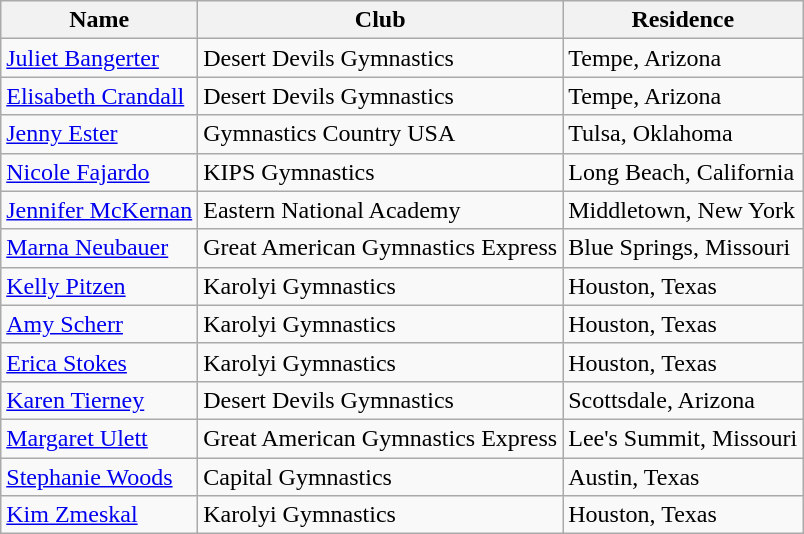<table class="wikitable">
<tr>
<th>Name</th>
<th>Club</th>
<th>Residence</th>
</tr>
<tr>
<td><a href='#'>Juliet Bangerter</a></td>
<td>Desert Devils Gymnastics</td>
<td>Tempe, Arizona</td>
</tr>
<tr>
<td><a href='#'>Elisabeth Crandall</a></td>
<td>Desert Devils Gymnastics</td>
<td>Tempe, Arizona</td>
</tr>
<tr>
<td><a href='#'>Jenny Ester</a></td>
<td>Gymnastics Country USA</td>
<td>Tulsa, Oklahoma</td>
</tr>
<tr>
<td><a href='#'>Nicole Fajardo</a></td>
<td>KIPS Gymnastics</td>
<td>Long Beach, California</td>
</tr>
<tr>
<td><a href='#'>Jennifer McKernan</a></td>
<td>Eastern National Academy</td>
<td>Middletown, New York</td>
</tr>
<tr>
<td><a href='#'>Marna Neubauer</a></td>
<td>Great American Gymnastics Express</td>
<td>Blue Springs, Missouri</td>
</tr>
<tr>
<td><a href='#'>Kelly Pitzen</a></td>
<td>Karolyi Gymnastics</td>
<td>Houston, Texas</td>
</tr>
<tr>
<td><a href='#'>Amy Scherr</a></td>
<td>Karolyi Gymnastics</td>
<td>Houston, Texas</td>
</tr>
<tr>
<td><a href='#'>Erica Stokes</a></td>
<td>Karolyi Gymnastics</td>
<td>Houston, Texas</td>
</tr>
<tr>
<td><a href='#'>Karen Tierney</a></td>
<td>Desert Devils Gymnastics</td>
<td>Scottsdale, Arizona</td>
</tr>
<tr>
<td><a href='#'>Margaret Ulett</a></td>
<td>Great American Gymnastics Express</td>
<td>Lee's Summit, Missouri</td>
</tr>
<tr>
<td><a href='#'>Stephanie Woods</a></td>
<td>Capital Gymnastics</td>
<td>Austin, Texas</td>
</tr>
<tr>
<td><a href='#'>Kim Zmeskal</a></td>
<td>Karolyi Gymnastics</td>
<td>Houston, Texas</td>
</tr>
</table>
